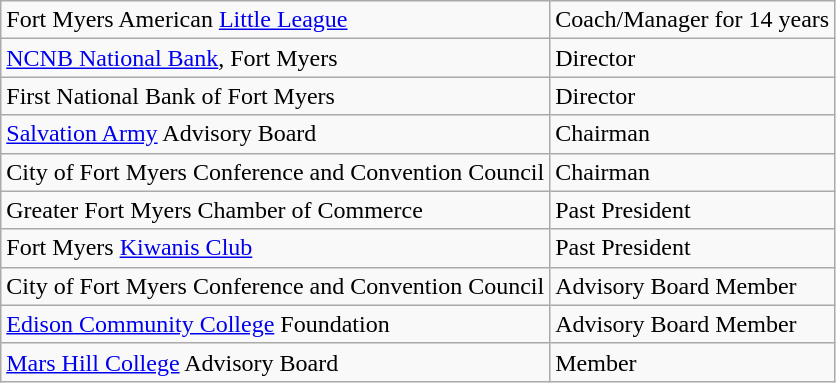<table class="wikitable">
<tr>
<td>Fort Myers American <a href='#'>Little League</a></td>
<td>Coach/Manager for 14 years</td>
</tr>
<tr>
<td><a href='#'>NCNB National Bank</a>, Fort Myers</td>
<td>Director</td>
</tr>
<tr>
<td>First National Bank of Fort Myers</td>
<td>Director</td>
</tr>
<tr>
<td><a href='#'>Salvation Army</a> Advisory Board</td>
<td>Chairman</td>
</tr>
<tr>
<td>City of Fort Myers Conference and Convention Council</td>
<td>Chairman</td>
</tr>
<tr>
<td>Greater Fort Myers Chamber of Commerce</td>
<td>Past President</td>
</tr>
<tr>
<td>Fort Myers <a href='#'>Kiwanis Club</a></td>
<td>Past President</td>
</tr>
<tr>
<td>City of Fort Myers Conference and Convention Council</td>
<td>Advisory Board Member</td>
</tr>
<tr>
<td><a href='#'>Edison Community College</a> Foundation</td>
<td>Advisory Board Member</td>
</tr>
<tr>
<td><a href='#'>Mars Hill College</a> Advisory Board</td>
<td>Member</td>
</tr>
</table>
